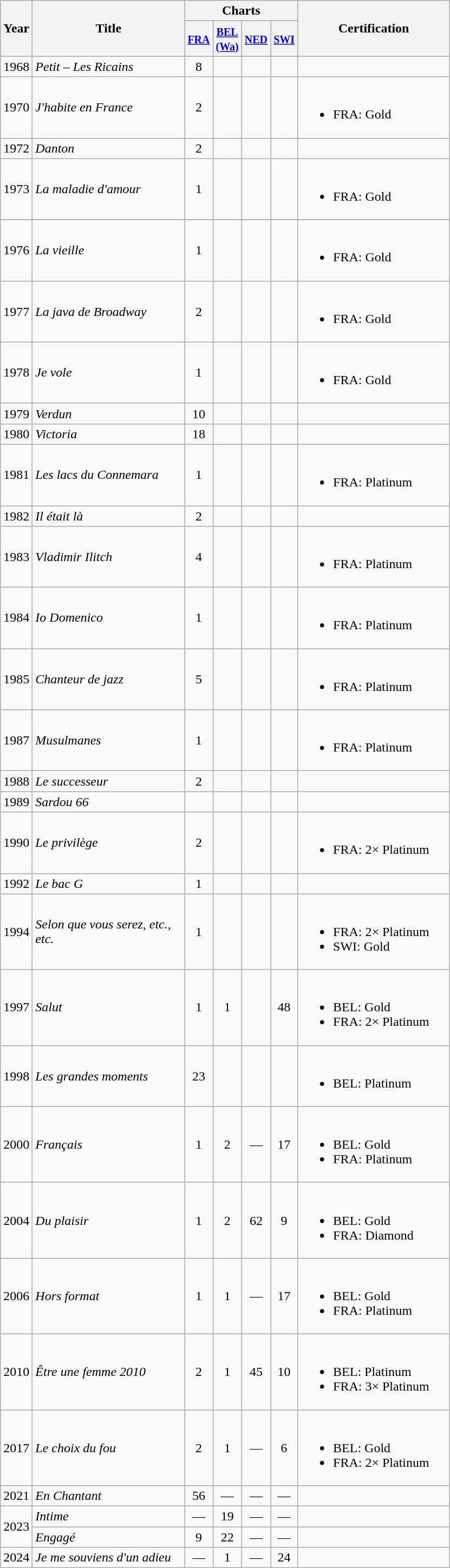<table class="wikitable">
<tr>
<th style="text-align:center;" rowspan="2">Year</th>
<th rowspan="2" style="text-align:center; width:180px;">Title</th>
<th style="text-align:center;" colspan="4">Charts</th>
<th rowspan="2" style="text-align:center; width:180px;">Certification</th>
</tr>
<tr>
<th width="20"><small><a href='#'>FRA</a><br></small></th>
<th width="20"><small><a href='#'>BEL<br>(Wa)</a></small><br></th>
<th width="20"><small><a href='#'>NED</a></small></th>
<th width="20"><small><a href='#'>SWI</a></small></th>
</tr>
<tr>
<td>1968</td>
<td><em>Petit – Les Ricains</em></td>
<td style="text-align:center;">8</td>
<td></td>
<td></td>
<td></td>
<td></td>
</tr>
<tr>
<td>1970</td>
<td><em>J'habite en France</em></td>
<td style="text-align:center;">2</td>
<td></td>
<td></td>
<td></td>
<td><br><ul><li>FRA: Gold</li></ul></td>
</tr>
<tr>
<td>1972</td>
<td><em>Danton</em></td>
<td style="text-align:center;">2</td>
<td></td>
<td></td>
<td></td>
<td></td>
</tr>
<tr>
<td>1973</td>
<td><em>La maladie d'amour</em></td>
<td style="text-align:center;">1</td>
<td></td>
<td></td>
<td></td>
<td><br><ul><li>FRA: Gold</li></ul></td>
</tr>
<tr>
</tr>
<tr>
<td>1976</td>
<td><em>La vieille</em></td>
<td style="text-align:center;">1</td>
<td></td>
<td></td>
<td></td>
<td><br><ul><li>FRA: Gold</li></ul></td>
</tr>
<tr>
<td>1977</td>
<td><em>La java de Broadway</em></td>
<td style="text-align:center;">2</td>
<td></td>
<td></td>
<td></td>
<td><br><ul><li>FRA: Gold</li></ul></td>
</tr>
<tr>
<td>1978</td>
<td><em>Je vole</em></td>
<td style="text-align:center;">1</td>
<td></td>
<td></td>
<td></td>
<td><br><ul><li>FRA: Gold</li></ul></td>
</tr>
<tr>
<td>1979</td>
<td><em>Verdun</em></td>
<td style="text-align:center;">10</td>
<td></td>
<td></td>
<td></td>
<td></td>
</tr>
<tr>
<td>1980</td>
<td><em>Victoria</em></td>
<td style="text-align:center;">18</td>
<td></td>
<td></td>
<td></td>
<td></td>
</tr>
<tr>
<td>1981</td>
<td><em>Les lacs du Connemara</em></td>
<td style="text-align:center;">1</td>
<td></td>
<td></td>
<td></td>
<td><br><ul><li>FRA: Platinum</li></ul></td>
</tr>
<tr>
<td>1982</td>
<td><em>Il était là</em></td>
<td style="text-align:center;">2</td>
<td></td>
<td></td>
<td></td>
<td></td>
</tr>
<tr>
<td>1983</td>
<td><em>Vladimir Ilitch</em></td>
<td style="text-align:center;">4</td>
<td></td>
<td></td>
<td></td>
<td><br><ul><li>FRA: Platinum</li></ul></td>
</tr>
<tr>
<td>1984</td>
<td><em>Io Domenico</em></td>
<td style="text-align:center;">1</td>
<td></td>
<td></td>
<td></td>
<td><br><ul><li>FRA: Platinum</li></ul></td>
</tr>
<tr>
<td>1985</td>
<td><em>Chanteur de jazz</em></td>
<td style="text-align:center;">5</td>
<td></td>
<td></td>
<td></td>
<td><br><ul><li>FRA: Platinum</li></ul></td>
</tr>
<tr>
<td>1987</td>
<td><em>Musulmanes</em></td>
<td style="text-align:center;">1</td>
<td></td>
<td></td>
<td></td>
<td><br><ul><li>FRA: Platinum</li></ul></td>
</tr>
<tr>
<td>1988</td>
<td><em>Le successeur</em></td>
<td style="text-align:center;">2</td>
<td></td>
<td></td>
<td></td>
<td></td>
</tr>
<tr>
<td>1989</td>
<td><em>Sardou 66</em></td>
<td style="text-align:center;"></td>
<td></td>
<td></td>
<td></td>
<td></td>
</tr>
<tr>
<td>1990</td>
<td><em>Le privilège</em></td>
<td style="text-align:center;">2</td>
<td></td>
<td></td>
<td></td>
<td><br><ul><li>FRA: 2× Platinum</li></ul></td>
</tr>
<tr>
<td>1992</td>
<td><em>Le bac G</em></td>
<td style="text-align:center;">1</td>
<td></td>
<td></td>
<td></td>
<td></td>
</tr>
<tr>
<td>1994</td>
<td><em>Selon que vous serez, etc., etc.</em></td>
<td style="text-align:center;">1</td>
<td></td>
<td></td>
<td></td>
<td><br><ul><li>FRA: 2× Platinum</li><li>SWI: Gold</li></ul></td>
</tr>
<tr>
<td>1997</td>
<td><em>Salut</em></td>
<td style="text-align:center;">1</td>
<td style="text-align:center;">1</td>
<td></td>
<td style="text-align:center;">48</td>
<td><br><ul><li>BEL: Gold</li><li>FRA: 2× Platinum</li></ul></td>
</tr>
<tr>
<td>1998</td>
<td><em>Les grandes moments</em></td>
<td style="text-align:center;">23</td>
<td></td>
<td></td>
<td></td>
<td><br><ul><li>BEL: Platinum</li></ul></td>
</tr>
<tr>
<td>2000</td>
<td><em>Français</em></td>
<td style="text-align:center;">1</td>
<td style="text-align:center;">2</td>
<td style="text-align:center;">—</td>
<td style="text-align:center;">17</td>
<td><br><ul><li>BEL: Gold</li><li>FRA: Platinum</li></ul></td>
</tr>
<tr>
<td>2004</td>
<td><em>Du plaisir</em></td>
<td style="text-align:center;">1</td>
<td style="text-align:center;">2</td>
<td style="text-align:center;">62</td>
<td style="text-align:center;">9</td>
<td><br><ul><li>BEL: Gold</li><li>FRA: Diamond</li></ul></td>
</tr>
<tr>
<td>2006</td>
<td><em>Hors format</em></td>
<td style="text-align:center;">1</td>
<td style="text-align:center;">1</td>
<td style="text-align:center;">—</td>
<td style="text-align:center;">17</td>
<td><br><ul><li>BEL: Gold</li><li>FRA: Platinum</li></ul></td>
</tr>
<tr>
<td>2010</td>
<td><em>Être une femme 2010</em></td>
<td style="text-align:center;">2</td>
<td style="text-align:center;">1</td>
<td style="text-align:center;">45</td>
<td style="text-align:center;">10</td>
<td><br><ul><li>BEL: Platinum</li><li>FRA: 3× Platinum</li></ul></td>
</tr>
<tr>
<td>2017</td>
<td><em>Le choix du fou</em></td>
<td style="text-align:center;">2</td>
<td style="text-align:center;">1</td>
<td style="text-align:center;">—</td>
<td style="text-align:center;">6</td>
<td><br><ul><li>BEL: Gold</li><li>FRA: 2× Platinum</li></ul></td>
</tr>
<tr>
<td>2021</td>
<td><em>En Chantant</em></td>
<td style="text-align:center;">56</td>
<td style="text-align:center;">—</td>
<td style="text-align:center;">—</td>
<td style="text-align:center;">—</td>
<td></td>
</tr>
<tr>
<td rowspan="2">2023</td>
<td><em>Intime</em></td>
<td style="text-align:center;">—</td>
<td style="text-align:center;">19</td>
<td style="text-align:center;">—</td>
<td style="text-align:center;">—</td>
<td></td>
</tr>
<tr>
<td><em>Engagé</em></td>
<td style="text-align:center;">9</td>
<td style="text-align:center;">22</td>
<td style="text-align:center;">—</td>
<td style="text-align:center;">—</td>
<td></td>
</tr>
<tr>
<td>2024</td>
<td><em>Je me souviens d'un adieu</em></td>
<td style="text-align:center;">—</td>
<td style="text-align:center;">1</td>
<td style="text-align:center;">—</td>
<td style="text-align:center;">24</td>
<td></td>
</tr>
</table>
